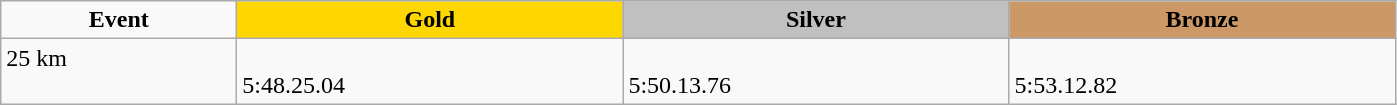<table class="wikitable" style="text-align:left">
<tr align="center">
<td width=150><strong>Event</strong></td>
<td width=250 bgcolor=gold><strong>Gold</strong></td>
<td width=250 bgcolor=silver><strong>Silver</strong></td>
<td width=250 bgcolor=CC9966><strong>Bronze</strong></td>
</tr>
<tr valign="top">
<td>25 km<br><div></div></td>
<td> <br> 5:48.25.04</td>
<td> <br> 5:50.13.76</td>
<td> <br> 5:53.12.82</td>
</tr>
</table>
